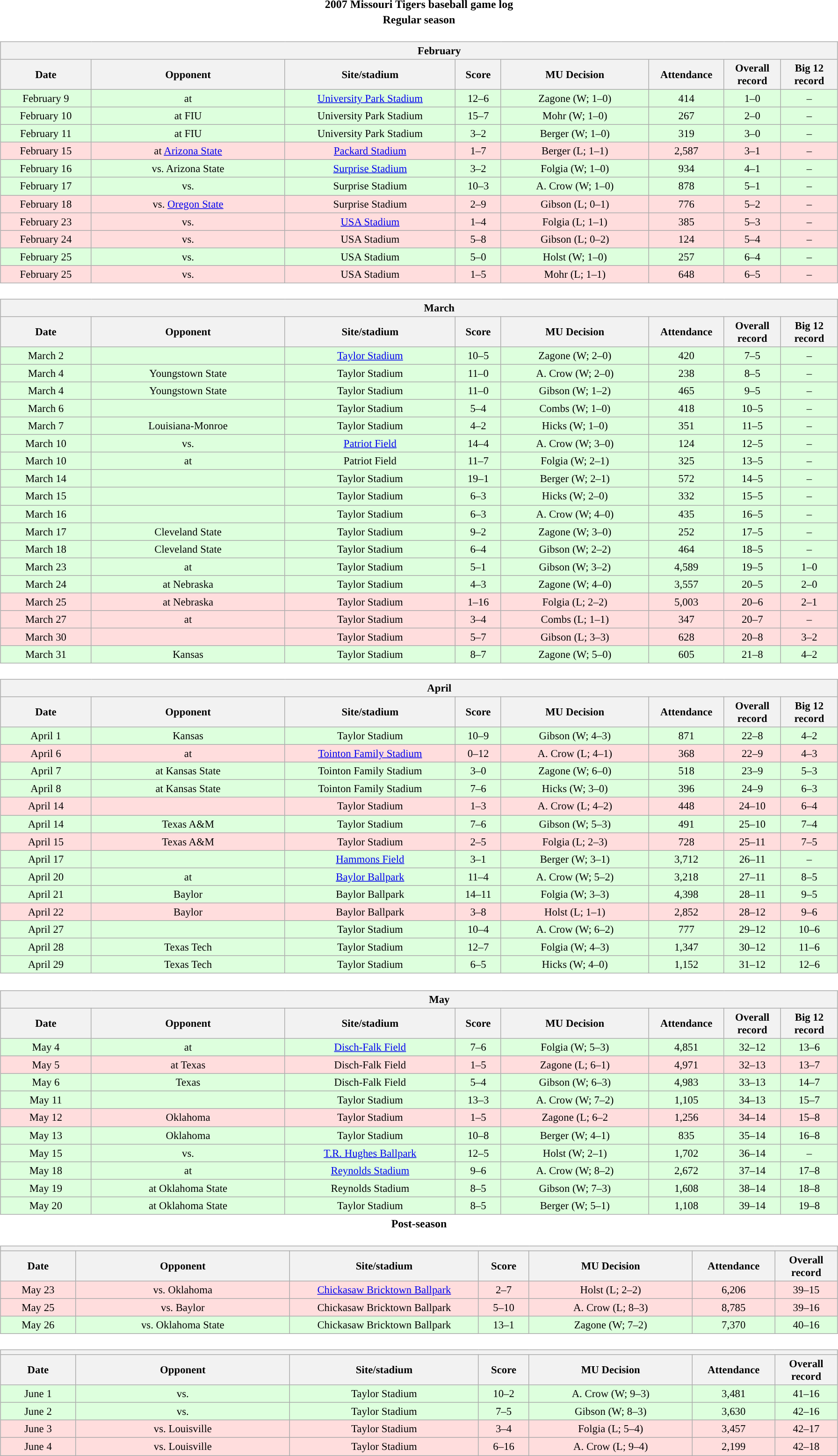<table class="toccolours" width=95% style="clear:both; margin:1.5em auto; text-align:center;">
<tr>
<th colspan=2>2007 Missouri Tigers baseball game log</th>
</tr>
<tr>
<th colspan=2>Regular season</th>
</tr>
<tr valign="top">
<td><br><table class="wikitable collapsible collapsed" style="margin:auto; width:100%; text-align:center; font-size:95%">
<tr>
<th colspan=12 style="padding-left:4em;">February</th>
</tr>
<tr>
<th width="8%">Date</th>
<th width="17%">Opponent</th>
<th width="15%">Site/stadium</th>
<th width="4%">Score</th>
<th width="13%">MU Decision</th>
<th width="6%">Attendance</th>
<th width="5%">Overall record</th>
<th width="5%">Big 12 record</th>
</tr>
<tr bgcolor="#ddffdd">
<td>February 9</td>
<td>at </td>
<td><a href='#'>University Park Stadium</a></td>
<td>12–6</td>
<td>Zagone (W; 1–0)</td>
<td>414</td>
<td>1–0</td>
<td>–</td>
</tr>
<tr bgcolor="#ddffdd">
<td>February 10</td>
<td>at FIU</td>
<td>University Park Stadium</td>
<td>15–7</td>
<td>Mohr (W; 1–0)</td>
<td>267</td>
<td>2–0</td>
<td>–</td>
</tr>
<tr bgcolor="#ddffdd">
<td>February 11</td>
<td>at FIU</td>
<td>University Park Stadium</td>
<td>3–2</td>
<td>Berger (W; 1–0)</td>
<td>319</td>
<td>3–0</td>
<td>–</td>
</tr>
<tr bgcolor="ffdddd">
<td>February 15</td>
<td>at <a href='#'>Arizona State</a></td>
<td><a href='#'>Packard Stadium</a></td>
<td>1–7</td>
<td>Berger (L; 1–1)</td>
<td>2,587</td>
<td>3–1</td>
<td>–</td>
</tr>
<tr bgcolor="#ddffdd">
<td>February 16</td>
<td>vs. Arizona State</td>
<td><a href='#'>Surprise Stadium</a></td>
<td>3–2</td>
<td>Folgia (W; 1–0)</td>
<td>934</td>
<td>4–1</td>
<td>–</td>
</tr>
<tr bgcolor="#ddffdd">
<td>February 17</td>
<td>vs. </td>
<td>Surprise Stadium</td>
<td>10–3</td>
<td>A. Crow (W; 1–0)</td>
<td>878</td>
<td>5–1</td>
<td>–</td>
</tr>
<tr bgcolor="ffdddd">
<td>February 18</td>
<td>vs. <a href='#'>Oregon State</a></td>
<td>Surprise Stadium</td>
<td>2–9</td>
<td>Gibson (L; 0–1)</td>
<td>776</td>
<td>5–2</td>
<td>–</td>
</tr>
<tr bgcolor="ffdddd">
<td>February 23</td>
<td>vs. </td>
<td><a href='#'>USA Stadium</a></td>
<td>1–4</td>
<td>Folgia (L; 1–1)</td>
<td>385</td>
<td>5–3</td>
<td>–</td>
</tr>
<tr bgcolor="ffdddd">
<td>February 24</td>
<td>vs. </td>
<td>USA Stadium</td>
<td>5–8</td>
<td>Gibson (L; 0–2)</td>
<td>124</td>
<td>5–4</td>
<td>–</td>
</tr>
<tr bgcolor="#ddffdd">
<td>February 25</td>
<td>vs. </td>
<td>USA Stadium</td>
<td>5–0</td>
<td>Holst (W; 1–0)</td>
<td>257</td>
<td>6–4</td>
<td>–</td>
</tr>
<tr bgcolor="ffdddd">
<td>February 25</td>
<td>vs. </td>
<td>USA Stadium</td>
<td>1–5</td>
<td>Mohr (L; 1–1)</td>
<td>648</td>
<td>6–5</td>
<td>–</td>
</tr>
</table>
</td>
</tr>
<tr>
<td><br><table class="wikitable collapsible collapsed" style="margin:auto; width:100%; text-align:center; font-size:95%">
<tr>
<th colspan=12 style="padding-left:4em;">March</th>
</tr>
<tr>
<th width="8%">Date</th>
<th width="17%">Opponent</th>
<th width="15%">Site/stadium</th>
<th width="4%">Score</th>
<th width="13%">MU Decision</th>
<th width="6%">Attendance</th>
<th width="5%">Overall record</th>
<th width="5%">Big 12 record</th>
</tr>
<tr bgcolor="ddffdd">
<td>March 2</td>
<td></td>
<td><a href='#'>Taylor Stadium</a></td>
<td>10–5</td>
<td>Zagone (W; 2–0)</td>
<td>420</td>
<td>7–5</td>
<td>–</td>
</tr>
<tr bgcolor="ddffdd">
<td>March 4</td>
<td>Youngstown State</td>
<td>Taylor Stadium</td>
<td>11–0</td>
<td>A. Crow (W; 2–0)</td>
<td>238</td>
<td>8–5</td>
<td>–</td>
</tr>
<tr bgcolor="ddffdd">
<td>March 4</td>
<td>Youngstown State</td>
<td>Taylor Stadium</td>
<td>11–0</td>
<td>Gibson (W; 1–2)</td>
<td>465</td>
<td>9–5</td>
<td>–</td>
</tr>
<tr bgcolor="ddffdd">
<td>March 6</td>
<td></td>
<td>Taylor Stadium</td>
<td>5–4</td>
<td>Combs (W; 1–0)</td>
<td>418</td>
<td>10–5</td>
<td>–</td>
</tr>
<tr bgcolor="ddffdd">
<td>March 7</td>
<td>Louisiana-Monroe</td>
<td>Taylor Stadium</td>
<td>4–2</td>
<td>Hicks (W; 1–0)</td>
<td>351</td>
<td>11–5</td>
<td>–</td>
</tr>
<tr bgcolor="ddffdd">
<td>March 10</td>
<td>vs. </td>
<td><a href='#'>Patriot Field</a></td>
<td>14–4</td>
<td>A. Crow (W; 3–0)</td>
<td>124</td>
<td>12–5</td>
<td>–</td>
</tr>
<tr bgcolor="ddffdd">
<td>March 10</td>
<td>at </td>
<td>Patriot Field</td>
<td>11–7</td>
<td>Folgia (W; 2–1)</td>
<td>325</td>
<td>13–5</td>
<td>–</td>
</tr>
<tr bgcolor="ddffdd">
<td>March 14</td>
<td></td>
<td>Taylor Stadium</td>
<td>19–1</td>
<td>Berger (W; 2–1)</td>
<td>572</td>
<td>14–5</td>
<td>–</td>
</tr>
<tr bgcolor="ddffdd">
<td>March 15</td>
<td></td>
<td>Taylor Stadium</td>
<td>6–3</td>
<td>Hicks (W; 2–0)</td>
<td>332</td>
<td>15–5</td>
<td>–</td>
</tr>
<tr bgcolor="ddffdd">
<td>March 16</td>
<td></td>
<td>Taylor Stadium</td>
<td>6–3</td>
<td>A. Crow (W; 4–0)</td>
<td>435</td>
<td>16–5</td>
<td>–</td>
</tr>
<tr bgcolor="ddffdd">
<td>March 17</td>
<td>Cleveland State</td>
<td>Taylor Stadium</td>
<td>9–2</td>
<td>Zagone (W; 3–0)</td>
<td>252</td>
<td>17–5</td>
<td>–</td>
</tr>
<tr bgcolor="ddffdd">
<td>March 18</td>
<td>Cleveland State</td>
<td>Taylor Stadium</td>
<td>6–4</td>
<td>Gibson (W; 2–2)</td>
<td>464</td>
<td>18–5</td>
<td>–</td>
</tr>
<tr bgcolor="ddffdd">
<td>March 23</td>
<td>at </td>
<td>Taylor Stadium</td>
<td>5–1</td>
<td>Gibson (W; 3–2)</td>
<td>4,589</td>
<td>19–5</td>
<td>1–0</td>
</tr>
<tr bgcolor="ddffdd">
<td>March 24</td>
<td>at Nebraska</td>
<td>Taylor Stadium</td>
<td>4–3</td>
<td>Zagone (W; 4–0)</td>
<td>3,557</td>
<td>20–5</td>
<td>2–0</td>
</tr>
<tr bgcolor="ffdddd">
<td>March 25</td>
<td>at Nebraska</td>
<td>Taylor Stadium</td>
<td>1–16</td>
<td>Folgia (L; 2–2)</td>
<td>5,003</td>
<td>20–6</td>
<td>2–1</td>
</tr>
<tr bgcolor="ffdddd">
<td>March 27</td>
<td>at </td>
<td>Taylor Stadium</td>
<td>3–4</td>
<td>Combs (L; 1–1)</td>
<td>347</td>
<td>20–7</td>
<td>–</td>
</tr>
<tr bgcolor="ffdddd">
<td>March 30</td>
<td></td>
<td>Taylor Stadium</td>
<td>5–7</td>
<td>Gibson (L; 3–3)</td>
<td>628</td>
<td>20–8</td>
<td>3–2</td>
</tr>
<tr bgcolor="ddffdd">
<td>March 31</td>
<td>Kansas</td>
<td>Taylor Stadium</td>
<td>8–7</td>
<td>Zagone (W; 5–0)</td>
<td>605</td>
<td>21–8</td>
<td>4–2</td>
</tr>
</table>
</td>
</tr>
<tr>
<td><br><table class="wikitable collapsible collapsed" style="margin:auto; width:100%; text-align:center; font-size:95%">
<tr>
<th colspan=12 style="padding-left:4em;">April</th>
</tr>
<tr>
<th width="8%">Date</th>
<th width="17%">Opponent</th>
<th width="15%">Site/stadium</th>
<th width="4%">Score</th>
<th width="13%">MU Decision</th>
<th width="6%">Attendance</th>
<th width="5%">Overall record</th>
<th width="5%">Big 12 record</th>
</tr>
<tr bgcolor="ddffdd">
<td>April 1</td>
<td>Kansas</td>
<td>Taylor Stadium</td>
<td>10–9</td>
<td>Gibson (W; 4–3)</td>
<td>871</td>
<td>22–8</td>
<td>4–2</td>
</tr>
<tr bgcolor="ffdddd">
<td>April 6</td>
<td>at </td>
<td><a href='#'>Tointon Family Stadium</a></td>
<td>0–12</td>
<td>A. Crow (L; 4–1)</td>
<td>368</td>
<td>22–9</td>
<td>4–3</td>
</tr>
<tr bgcolor="ddffdd">
<td>April 7</td>
<td>at Kansas State</td>
<td>Tointon Family Stadium</td>
<td>3–0</td>
<td>Zagone (W; 6–0)</td>
<td>518</td>
<td>23–9</td>
<td>5–3</td>
</tr>
<tr bgcolor="ddffdd">
<td>April 8</td>
<td>at Kansas State</td>
<td>Tointon Family Stadium</td>
<td>7–6</td>
<td>Hicks (W; 3–0)</td>
<td>396</td>
<td>24–9</td>
<td>6–3</td>
</tr>
<tr bgcolor="ffdddd">
<td>April 14</td>
<td></td>
<td>Taylor Stadium</td>
<td>1–3</td>
<td>A. Crow (L; 4–2)</td>
<td>448</td>
<td>24–10</td>
<td>6–4</td>
</tr>
<tr bgcolor="ddffdd">
<td>April 14</td>
<td>Texas A&M</td>
<td>Taylor Stadium</td>
<td>7–6</td>
<td>Gibson (W; 5–3)</td>
<td>491</td>
<td>25–10</td>
<td>7–4</td>
</tr>
<tr bgcolor="ffdddd">
<td>April 15</td>
<td>Texas A&M</td>
<td>Taylor Stadium</td>
<td>2–5</td>
<td>Folgia (L; 2–3)</td>
<td>728</td>
<td>25–11</td>
<td>7–5</td>
</tr>
<tr bgcolor="ddffdd">
<td>April 17</td>
<td></td>
<td><a href='#'>Hammons Field</a></td>
<td>3–1</td>
<td>Berger (W; 3–1)</td>
<td>3,712</td>
<td>26–11</td>
<td>–</td>
</tr>
<tr bgcolor="ddffdd">
<td>April 20</td>
<td>at </td>
<td><a href='#'>Baylor Ballpark</a></td>
<td>11–4</td>
<td>A. Crow (W; 5–2)</td>
<td>3,218</td>
<td>27–11</td>
<td>8–5</td>
</tr>
<tr bgcolor="ddffdd">
<td>April 21</td>
<td>Baylor</td>
<td>Baylor Ballpark</td>
<td>14–11</td>
<td>Folgia (W; 3–3)</td>
<td>4,398</td>
<td>28–11</td>
<td>9–5</td>
</tr>
<tr bgcolor="ffdddd">
<td>April 22</td>
<td>Baylor</td>
<td>Baylor Ballpark</td>
<td>3–8</td>
<td>Holst (L; 1–1)</td>
<td>2,852</td>
<td>28–12</td>
<td>9–6</td>
</tr>
<tr bgcolor="ddffdd">
<td>April 27</td>
<td></td>
<td>Taylor Stadium</td>
<td>10–4</td>
<td>A. Crow (W; 6–2)</td>
<td>777</td>
<td>29–12</td>
<td>10–6</td>
</tr>
<tr bgcolor="ddffdd">
<td>April 28</td>
<td>Texas Tech</td>
<td>Taylor Stadium</td>
<td>12–7</td>
<td>Folgia (W; 4–3)</td>
<td>1,347</td>
<td>30–12</td>
<td>11–6</td>
</tr>
<tr bgcolor="ddffdd">
<td>April 29</td>
<td>Texas Tech</td>
<td>Taylor Stadium</td>
<td>6–5</td>
<td>Hicks (W; 4–0)</td>
<td>1,152</td>
<td>31–12</td>
<td>12–6</td>
</tr>
</table>
</td>
</tr>
<tr>
</tr>
<tr>
<td><br><table class="wikitable collapsible collapsed" style="margin:auto; width:100%; text-align:center; font-size:95%">
<tr>
<th colspan=12 style="padding-left:4em;">May</th>
</tr>
<tr>
<th width="8%">Date</th>
<th width="17%">Opponent</th>
<th width="15%">Site/stadium</th>
<th width="4%">Score</th>
<th width="13%">MU Decision</th>
<th width="6%">Attendance</th>
<th width="5%">Overall record</th>
<th width="5%">Big 12 record</th>
</tr>
<tr bgcolor="ddffdd">
<td>May 4</td>
<td>at </td>
<td><a href='#'>Disch-Falk Field</a></td>
<td>7–6</td>
<td>Folgia (W; 5–3)</td>
<td>4,851</td>
<td>32–12</td>
<td>13–6</td>
</tr>
<tr bgcolor="ffdddd">
<td>May 5</td>
<td>at Texas</td>
<td>Disch-Falk Field</td>
<td>1–5</td>
<td>Zagone (L; 6–1)</td>
<td>4,971</td>
<td>32–13</td>
<td>13–7</td>
</tr>
<tr bgcolor="ddffdd">
<td>May 6</td>
<td>Texas</td>
<td>Disch-Falk Field</td>
<td>5–4</td>
<td>Gibson (W; 6–3)</td>
<td>4,983</td>
<td>33–13</td>
<td>14–7</td>
</tr>
<tr bgcolor="ddffdd">
<td>May 11</td>
<td></td>
<td>Taylor Stadium</td>
<td>13–3</td>
<td>A. Crow (W; 7–2)</td>
<td>1,105</td>
<td>34–13</td>
<td>15–7</td>
</tr>
<tr bgcolor="ffdddd">
<td>May 12</td>
<td>Oklahoma</td>
<td>Taylor Stadium</td>
<td>1–5</td>
<td>Zagone (L; 6–2</td>
<td>1,256</td>
<td>34–14</td>
<td>15–8</td>
</tr>
<tr bgcolor="ddffdd">
<td>May 13</td>
<td>Oklahoma</td>
<td>Taylor Stadium</td>
<td>10–8</td>
<td>Berger (W; 4–1)</td>
<td>835</td>
<td>35–14</td>
<td>16–8</td>
</tr>
<tr bgcolor="ddffdd">
<td>May 15</td>
<td>vs. </td>
<td><a href='#'>T.R. Hughes Ballpark</a></td>
<td>12–5</td>
<td>Holst (W; 2–1)</td>
<td>1,702</td>
<td>36–14</td>
<td>–</td>
</tr>
<tr bgcolor="ddffdd">
<td>May 18</td>
<td>at </td>
<td><a href='#'>Reynolds Stadium</a></td>
<td>9–6</td>
<td>A. Crow (W; 8–2)</td>
<td>2,672</td>
<td>37–14</td>
<td>17–8</td>
</tr>
<tr bgcolor="ddffdd">
<td>May 19</td>
<td>at Oklahoma State</td>
<td>Reynolds Stadium</td>
<td>8–5</td>
<td>Gibson (W; 7–3)</td>
<td>1,608</td>
<td>38–14</td>
<td>18–8</td>
</tr>
<tr bgcolor="ddffdd">
<td>May 20</td>
<td>at Oklahoma State</td>
<td>Taylor Stadium</td>
<td>8–5</td>
<td>Berger (W; 5–1)</td>
<td>1,108</td>
<td>39–14</td>
<td>19–8</td>
</tr>
</table>
</td>
</tr>
<tr>
<th colspan=2>Post-season</th>
</tr>
<tr>
<td><br><table class="wikitable collapsible" style="margin:auto; width:100%; text-align:center; font-size:95%">
<tr>
<th colspan=12 style="padding-left:4em;"></th>
</tr>
<tr>
<th width="6%">Date</th>
<th width="17%">Opponent</th>
<th width="15%">Site/stadium</th>
<th width="4%">Score</th>
<th width="13%">MU Decision</th>
<th width="6%">Attendance</th>
<th width="5%">Overall record</th>
</tr>
<tr bgcolor="ffdddd">
<td>May 23</td>
<td>vs. Oklahoma</td>
<td><a href='#'>Chickasaw Bricktown Ballpark</a></td>
<td>2–7</td>
<td>Holst (L; 2–2)</td>
<td>6,206</td>
<td>39–15</td>
</tr>
<tr bgcolor="ffdddd">
<td>May 25</td>
<td>vs. Baylor</td>
<td>Chickasaw Bricktown Ballpark</td>
<td>5–10</td>
<td>A. Crow (L; 8–3)</td>
<td>8,785</td>
<td>39–16</td>
</tr>
<tr bgcolor="ddffdd">
<td>May 26</td>
<td>vs. Oklahoma State</td>
<td>Chickasaw Bricktown Ballpark</td>
<td>13–1</td>
<td>Zagone (W; 7–2)</td>
<td>7,370</td>
<td>40–16</td>
</tr>
</table>
</td>
</tr>
<tr>
<td><br><table class="wikitable collapsible" style="margin:auto; width:100%; text-align:center; font-size:95%">
<tr>
<th colspan=12 style="padding-left:4em;"></th>
</tr>
<tr>
<th width="6%">Date</th>
<th width="17%">Opponent</th>
<th width="15%">Site/stadium</th>
<th width="4%">Score</th>
<th width="13%">MU Decision</th>
<th width="6%">Attendance</th>
<th width="5%">Overall record</th>
</tr>
<tr bgcolor="ddffdd">
<td>June 1</td>
<td>vs. </td>
<td>Taylor Stadium</td>
<td>10–2</td>
<td>A. Crow (W; 9–3)</td>
<td>3,481</td>
<td>41–16</td>
</tr>
<tr bgcolor="ddffdd">
<td>June 2</td>
<td>vs. </td>
<td>Taylor Stadium</td>
<td>7–5</td>
<td>Gibson (W; 8–3)</td>
<td>3,630</td>
<td>42–16</td>
</tr>
<tr bgcolor="ffdddd">
<td>June 3</td>
<td>vs. Louisville</td>
<td>Taylor Stadium</td>
<td>3–4</td>
<td>Folgia (L; 5–4)</td>
<td>3,457</td>
<td>42–17</td>
</tr>
<tr bgcolor="ffdddd">
<td>June 4</td>
<td>vs. Louisville</td>
<td>Taylor Stadium</td>
<td>6–16</td>
<td>A. Crow (L; 9–4)</td>
<td>2,199</td>
<td>42–18</td>
</tr>
</table>
</td>
</tr>
</table>
